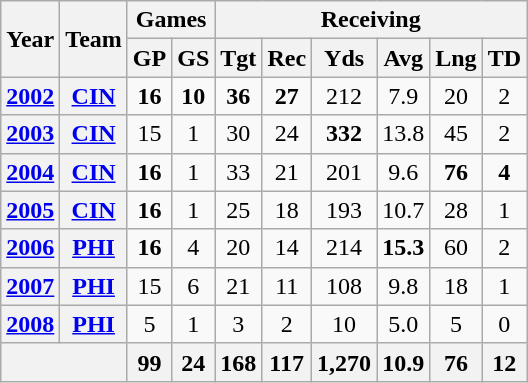<table class="wikitable" style="text-align:center">
<tr>
<th rowspan="2">Year</th>
<th rowspan="2">Team</th>
<th colspan="2">Games</th>
<th colspan="6">Receiving</th>
</tr>
<tr>
<th>GP</th>
<th>GS</th>
<th>Tgt</th>
<th>Rec</th>
<th>Yds</th>
<th>Avg</th>
<th>Lng</th>
<th>TD</th>
</tr>
<tr>
<th><a href='#'>2002</a></th>
<th><a href='#'>CIN</a></th>
<td><strong>16</strong></td>
<td><strong>10</strong></td>
<td><strong>36</strong></td>
<td><strong>27</strong></td>
<td>212</td>
<td>7.9</td>
<td>20</td>
<td>2</td>
</tr>
<tr>
<th><a href='#'>2003</a></th>
<th><a href='#'>CIN</a></th>
<td>15</td>
<td>1</td>
<td>30</td>
<td>24</td>
<td><strong>332</strong></td>
<td>13.8</td>
<td>45</td>
<td>2</td>
</tr>
<tr>
<th><a href='#'>2004</a></th>
<th><a href='#'>CIN</a></th>
<td><strong>16</strong></td>
<td>1</td>
<td>33</td>
<td>21</td>
<td>201</td>
<td>9.6</td>
<td><strong>76</strong></td>
<td><strong>4</strong></td>
</tr>
<tr>
<th><a href='#'>2005</a></th>
<th><a href='#'>CIN</a></th>
<td><strong>16</strong></td>
<td>1</td>
<td>25</td>
<td>18</td>
<td>193</td>
<td>10.7</td>
<td>28</td>
<td>1</td>
</tr>
<tr>
<th><a href='#'>2006</a></th>
<th><a href='#'>PHI</a></th>
<td><strong>16</strong></td>
<td>4</td>
<td>20</td>
<td>14</td>
<td>214</td>
<td><strong>15.3</strong></td>
<td>60</td>
<td>2</td>
</tr>
<tr>
<th><a href='#'>2007</a></th>
<th><a href='#'>PHI</a></th>
<td>15</td>
<td>6</td>
<td>21</td>
<td>11</td>
<td>108</td>
<td>9.8</td>
<td>18</td>
<td>1</td>
</tr>
<tr>
<th><a href='#'>2008</a></th>
<th><a href='#'>PHI</a></th>
<td>5</td>
<td>1</td>
<td>3</td>
<td>2</td>
<td>10</td>
<td>5.0</td>
<td>5</td>
<td>0</td>
</tr>
<tr>
<th colspan="2"></th>
<th>99</th>
<th>24</th>
<th>168</th>
<th>117</th>
<th>1,270</th>
<th>10.9</th>
<th>76</th>
<th>12</th>
</tr>
</table>
